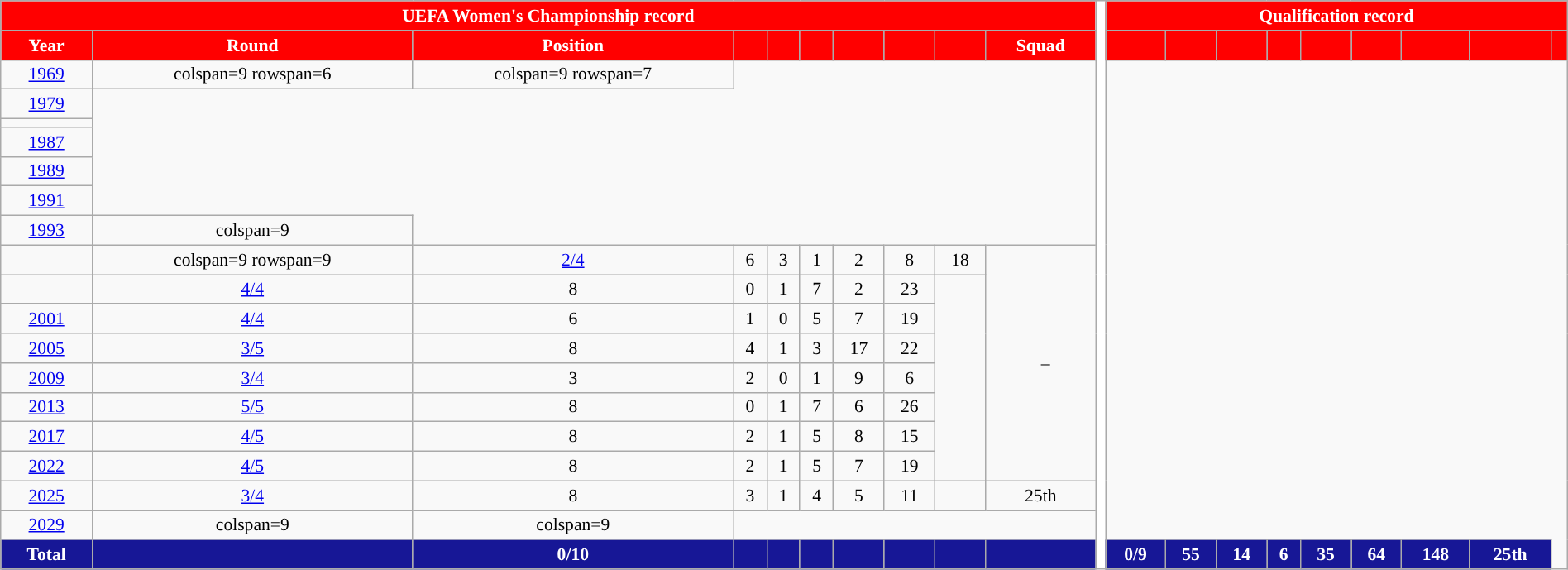<table class="wikitable" style="font-size:90%; text-align:center;" width="100%" class="wikitable">
<tr>
<th colspan=10 style="background:#ff0000; color:white; ">UEFA Women's Championship record</th>
<th width="1" rowspan=100 style="background:#FFFFFF; color:white"></th>
<th colspan=9 style="background:#ff0000; color:white; ">Qualification record</th>
</tr>
<tr>
<th style="background:#ff0000; color:white; ">Year</th>
<th style="background:#ff0000; color:white; ">Round</th>
<th style="background:#ff0000; color:white; ">Position</th>
<th style="background:#ff0000; color:white; "></th>
<th style="background:#ff0000; color:white; "></th>
<th style="background:#ff0000; color:white; "></th>
<th style="background:#ff0000; color:white; "></th>
<th style="background:#ff0000; color:white; "></th>
<th style="background:#ff0000; color:white; "></th>
<th style="background:#ff0000; color:white; ">Squad<br></th>
<th style="background:#ff0000; color:white; "></th>
<th style="background:#ff0000; color:white; "></th>
<th style="background:#ff0000; color:white; "></th>
<th style="background:#ff0000; color:white; "></th>
<th style="background:#ff0000; color:white; "></th>
<th style="background:#ff0000; color:white; "></th>
<th style="background:#ff0000; color:white; "></th>
<th style="background:#ff0000; color:white; "></th>
<th style="background:#ff0000; color:white; "></th>
</tr>
<tr>
<td> <a href='#'>1969</a></td>
<td>colspan=9 rowspan=6 </td>
<td>colspan=9 rowspan=7 </td>
</tr>
<tr>
<td> <a href='#'>1979</a></td>
</tr>
<tr>
<td></td>
</tr>
<tr>
<td> <a href='#'>1987</a></td>
</tr>
<tr>
<td> <a href='#'>1989</a></td>
</tr>
<tr>
<td> <a href='#'>1991</a></td>
</tr>
<tr>
<td> <a href='#'>1993</a></td>
<td>colspan=9 </td>
</tr>
<tr>
<td></td>
<td>colspan=9 rowspan=9 </td>
<td><a href='#'>2/4</a></td>
<td>6</td>
<td>3</td>
<td>1</td>
<td>2</td>
<td>8</td>
<td>18</td>
<td colspan=2 rowspan=8>–</td>
</tr>
<tr>
<td></td>
<td><a href='#'>4/4</a></td>
<td>8</td>
<td>0</td>
<td>1</td>
<td>7</td>
<td>2</td>
<td>23</td>
</tr>
<tr>
<td> <a href='#'>2001</a></td>
<td><a href='#'>4/4</a></td>
<td>6</td>
<td>1</td>
<td>0</td>
<td>5</td>
<td>7</td>
<td>19</td>
</tr>
<tr>
<td> <a href='#'>2005</a></td>
<td><a href='#'>3/5</a></td>
<td>8</td>
<td>4</td>
<td>1</td>
<td>3</td>
<td>17</td>
<td>22</td>
</tr>
<tr>
<td> <a href='#'>2009</a></td>
<td><a href='#'>3/4</a></td>
<td>3</td>
<td>2</td>
<td>0</td>
<td>1</td>
<td>9</td>
<td>6</td>
</tr>
<tr>
<td> <a href='#'>2013</a></td>
<td><a href='#'>5/5</a></td>
<td>8</td>
<td>0</td>
<td>1</td>
<td>7</td>
<td>6</td>
<td>26</td>
</tr>
<tr>
<td> <a href='#'>2017</a></td>
<td><a href='#'>4/5</a></td>
<td>8</td>
<td>2</td>
<td>1</td>
<td>5</td>
<td>8</td>
<td>15</td>
</tr>
<tr>
<td> <a href='#'>2022</a></td>
<td><a href='#'>4/5</a></td>
<td>8</td>
<td>2</td>
<td>1</td>
<td>5</td>
<td>7</td>
<td>19</td>
</tr>
<tr>
<td> <a href='#'>2025</a></td>
<td><a href='#'>3/4</a></td>
<td>8</td>
<td>3</td>
<td>1</td>
<td>4</td>
<td>5</td>
<td>11</td>
<td></td>
<td>25th</td>
</tr>
<tr>
<td><a href='#'>2029</a></td>
<td>colspan=9 </td>
<td>colspan=9 </td>
</tr>
<tr>
<th style="background:#171796; color:white; ">Total</th>
<th style="background:#171796; color:white; "></th>
<th style="background:#171796; color:white; ">0/10</th>
<th style="background:#171796; color:white; "></th>
<th style="background:#171796; color:white; "></th>
<th style="background:#171796; color:white; "></th>
<th style="background:#171796; color:white; "></th>
<th style="background:#171796; color:white; "></th>
<th style="background:#171796; color:white; "></th>
<th style="background:#171796; color:white; "></th>
<th style="background:#171796; color:white; ">0/9</th>
<th style="background:#171796; color:white; ">55</th>
<th style="background:#171796; color:white; ">14</th>
<th style="background:#171796; color:white; ">6</th>
<th style="background:#171796; color:white; ">35</th>
<th style="background:#171796; color:white; ">64</th>
<th style="background:#171796; color:white; ">148</th>
<th style="background:#171796; color:white; ">25th</th>
</tr>
</table>
